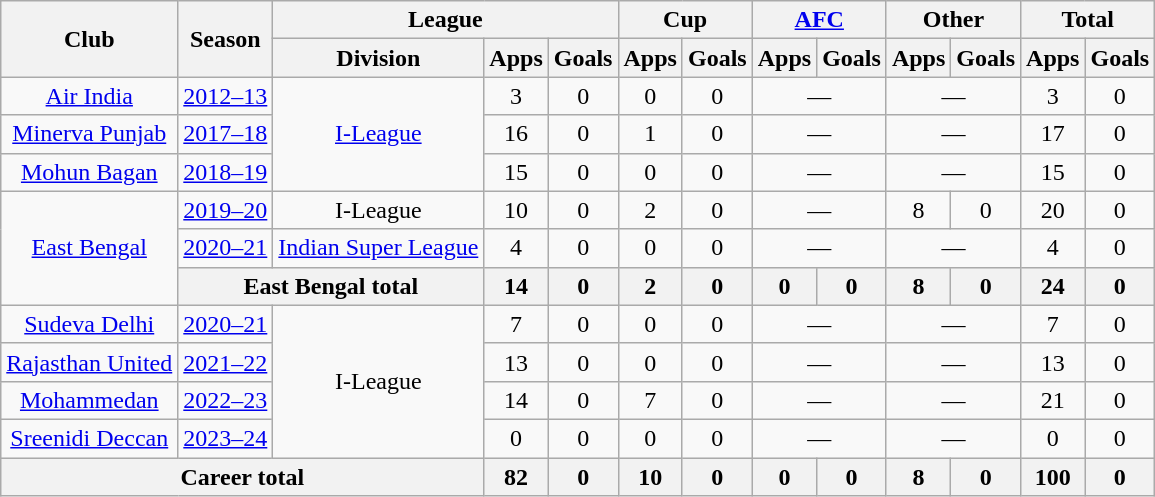<table class="wikitable" style="font-size; text-align:center;">
<tr>
<th rowspan="2">Club</th>
<th rowspan="2">Season</th>
<th colspan="3">League</th>
<th colspan="2">Cup</th>
<th colspan="2"><a href='#'>AFC</a></th>
<th colspan="2">Other</th>
<th colspan="2">Total</th>
</tr>
<tr>
<th>Division</th>
<th>Apps</th>
<th>Goals</th>
<th>Apps</th>
<th>Goals</th>
<th>Apps</th>
<th>Goals</th>
<th>Apps</th>
<th>Goals</th>
<th>Apps</th>
<th>Goals</th>
</tr>
<tr>
<td rowspan="1"><a href='#'>Air India</a></td>
<td><a href='#'>2012–13</a></td>
<td rowspan="3"><a href='#'>I-League</a></td>
<td>3</td>
<td>0</td>
<td>0</td>
<td>0</td>
<td colspan="2">—</td>
<td colspan="2">—</td>
<td>3</td>
<td>0</td>
</tr>
<tr>
<td rowspan="1"><a href='#'>Minerva Punjab</a></td>
<td><a href='#'>2017–18</a></td>
<td>16</td>
<td>0</td>
<td>1</td>
<td>0</td>
<td colspan="2">—</td>
<td colspan="2">—</td>
<td>17</td>
<td>0</td>
</tr>
<tr>
<td rowspan="1"><a href='#'>Mohun Bagan</a></td>
<td><a href='#'>2018–19</a></td>
<td>15</td>
<td>0</td>
<td>0</td>
<td>0</td>
<td colspan="2">—</td>
<td colspan="2">—</td>
<td>15</td>
<td>0</td>
</tr>
<tr>
<td rowspan="3"><a href='#'>East Bengal</a></td>
<td><a href='#'>2019–20</a></td>
<td rowspan="1">I-League</td>
<td>10</td>
<td>0</td>
<td>2</td>
<td>0</td>
<td colspan="2">—</td>
<td>8</td>
<td>0</td>
<td>20</td>
<td>0</td>
</tr>
<tr>
<td><a href='#'>2020–21</a></td>
<td rowspan="1"><a href='#'>Indian Super League</a></td>
<td>4</td>
<td>0</td>
<td>0</td>
<td>0</td>
<td colspan="2">—</td>
<td colspan="2">—</td>
<td>4</td>
<td>0</td>
</tr>
<tr>
<th colspan="2">East Bengal total</th>
<th>14</th>
<th>0</th>
<th>2</th>
<th>0</th>
<th>0</th>
<th>0</th>
<th>8</th>
<th>0</th>
<th>24</th>
<th>0</th>
</tr>
<tr>
<td rowspan="1"><a href='#'>Sudeva Delhi</a></td>
<td><a href='#'>2020–21</a></td>
<td rowspan="4">I-League</td>
<td>7</td>
<td>0</td>
<td>0</td>
<td>0</td>
<td colspan="2">—</td>
<td colspan="2">—</td>
<td>7</td>
<td>0</td>
</tr>
<tr>
<td rowspan="1"><a href='#'>Rajasthan United</a></td>
<td><a href='#'>2021–22</a></td>
<td>13</td>
<td>0</td>
<td>0</td>
<td>0</td>
<td colspan="2">—</td>
<td colspan="2">—</td>
<td>13</td>
<td>0</td>
</tr>
<tr>
<td rowspan="1"><a href='#'>Mohammedan</a></td>
<td><a href='#'>2022–23</a></td>
<td>14</td>
<td>0</td>
<td>7</td>
<td>0</td>
<td colspan="2">—</td>
<td colspan="2">—</td>
<td>21</td>
<td>0</td>
</tr>
<tr>
<td rowspan="1"><a href='#'>Sreenidi Deccan</a></td>
<td><a href='#'>2023–24</a></td>
<td>0</td>
<td>0</td>
<td>0</td>
<td>0</td>
<td colspan="2">—</td>
<td colspan="2">—</td>
<td>0</td>
<td>0</td>
</tr>
<tr>
<th colspan="3">Career total</th>
<th>82</th>
<th>0</th>
<th>10</th>
<th>0</th>
<th>0</th>
<th>0</th>
<th>8</th>
<th>0</th>
<th>100</th>
<th>0</th>
</tr>
</table>
